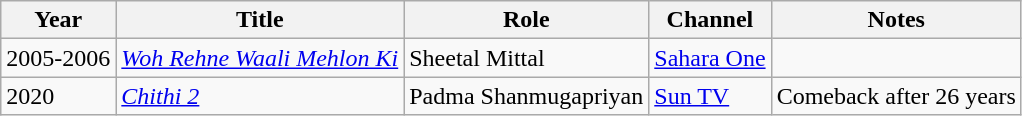<table class="wikitable sortable">
<tr>
<th>Year</th>
<th>Title</th>
<th>Role</th>
<th>Channel</th>
<th>Notes</th>
</tr>
<tr>
<td>2005-2006</td>
<td><em><a href='#'>Woh Rehne Waali Mehlon Ki</a></em></td>
<td>Sheetal Mittal</td>
<td><a href='#'>Sahara One</a></td>
<td></td>
</tr>
<tr>
<td>2020</td>
<td><em><a href='#'>Chithi 2</a></em></td>
<td>Padma Shanmugapriyan</td>
<td><a href='#'>Sun TV</a></td>
<td>Comeback after 26 years</td>
</tr>
</table>
